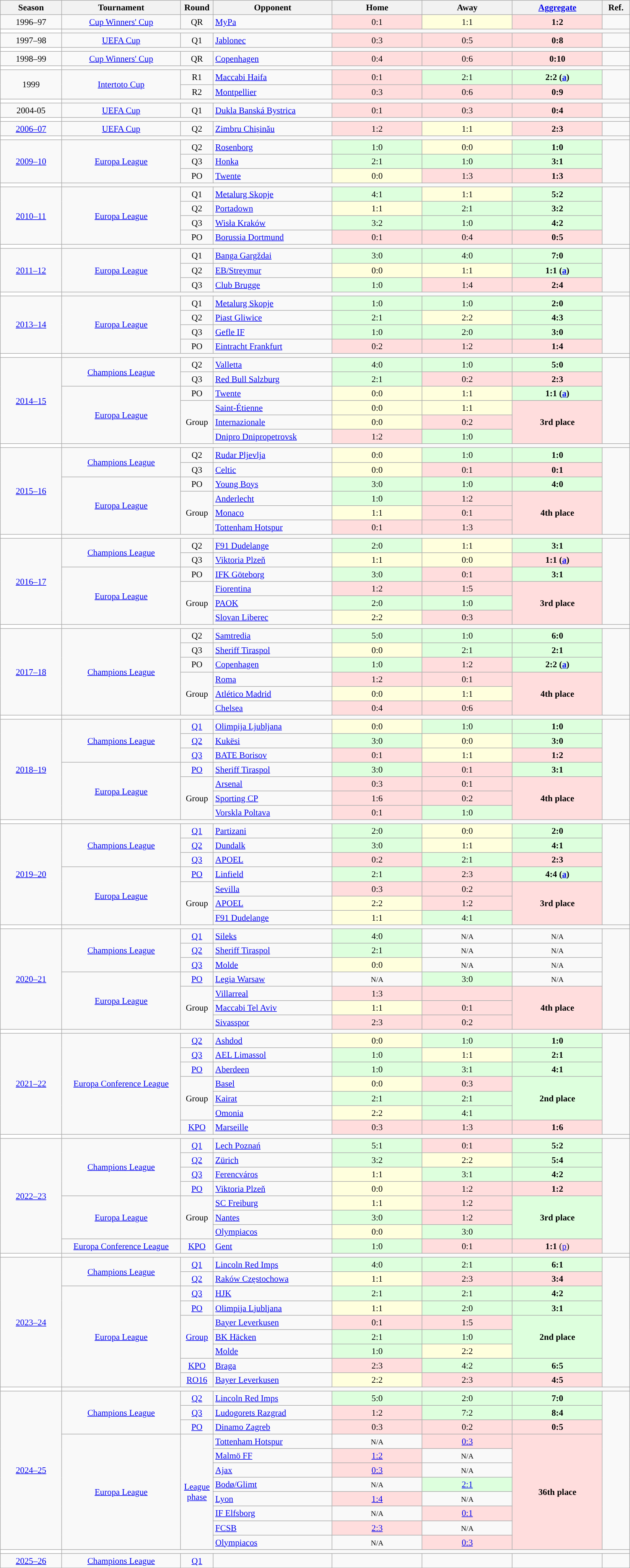<table class="wikitable" style="font-size:95%; text-align: center;">
<tr>
<th width="100">Season</th>
<th width="200">Tournament</th>
<th width="50">Round</th>
<th width="200">Opponent</th>
<th width="150">Home</th>
<th width="150">Away</th>
<th width="150"><a href='#'>Aggregate</a></th>
<th width="40">Ref.</th>
</tr>
<tr>
<td>1996–97</td>
<td><a href='#'>Cup Winners' Cup</a></td>
<td>QR</td>
<td align="left"> <a href='#'>MyPa</a></td>
<td bgcolor="#ffdddd">0:1</td>
<td bgcolor="#FFFFDD">1:1</td>
<td bgcolor="#ffdddd"><strong>1:2 </strong></td>
<td></td>
</tr>
<tr>
<td style="text-align: center;" bgcolor=white></td>
</tr>
<tr>
<td>1997–98</td>
<td><a href='#'>UEFA Cup</a></td>
<td>Q1</td>
<td align="left"> <a href='#'>Jablonec</a></td>
<td bgcolor="#ffdddd">0:3</td>
<td bgcolor="#ffdddd">0:5</td>
<td bgcolor="#ffdddd"><strong>0:8 </strong></td>
<td></td>
</tr>
<tr>
<td style="text-align: center;" bgcolor=white></td>
</tr>
<tr>
<td>1998–99</td>
<td><a href='#'>Cup Winners' Cup</a></td>
<td>QR</td>
<td align="left"> <a href='#'>Copenhagen</a></td>
<td bgcolor="#ffdddd">0:4</td>
<td bgcolor="#ffdddd">0:6</td>
<td bgcolor="#ffdddd"><strong>0:10</strong></td>
<td></td>
</tr>
<tr>
<td style="text-align: center;" bgcolor=white></td>
</tr>
<tr>
<td rowspan=2>1999</td>
<td rowspan=2><a href='#'>Intertoto Cup</a></td>
<td>R1</td>
<td align="left"> <a href='#'>Maccabi Haifa</a></td>
<td bgcolor="#ffdddd">0:1</td>
<td bgcolor="#ddffdd">2:1</td>
<td bgcolor="#ddffdd"><strong>2:2 (<a href='#'>a</a>)</strong></td>
<td rowspan=2></td>
</tr>
<tr>
<td>R2</td>
<td align="left"> <a href='#'>Montpellier</a></td>
<td bgcolor="#ffdddd">0:3</td>
<td bgcolor="#ffdddd">0:6</td>
<td bgcolor="#ffdddd"><strong>0:9</strong></td>
</tr>
<tr>
<td style="text-align: center;" bgcolor=white></td>
</tr>
<tr>
<td>2004-05</td>
<td><a href='#'>UEFA Cup</a></td>
<td>Q1</td>
<td align="left"> <a href='#'>Dukla Banská Bystrica</a></td>
<td bgcolor="#ffdddd" style="text-align:center;">0:1</td>
<td bgcolor="#ffdddd" style="text-align:center;">0:3</td>
<td bgcolor="#ffdddd" style="text-align:center;"><strong>0:4</strong></td>
<td></td>
</tr>
<tr>
<td style="text-align: center;" bgcolor=white></td>
</tr>
<tr>
<td><a href='#'>2006–07</a></td>
<td><a href='#'>UEFA Cup</a></td>
<td>Q2</td>
<td align="left"> <a href='#'>Zimbru Chișinău</a></td>
<td bgcolor="#ffdddd" style="text-align:center;">1:2</td>
<td bgcolor="#ffffdd" style="text-align:center;">1:1</td>
<td bgcolor="#ffdddd" style="text-align:center;"><strong>2:3 </strong></td>
<td></td>
</tr>
<tr>
<td style="text-align: center;" bgcolor=white></td>
</tr>
<tr>
<td rowspan=3><a href='#'>2009–10</a></td>
<td rowspan=3><a href='#'>Europa League</a></td>
<td>Q2</td>
<td align="left"> <a href='#'>Rosenborg</a></td>
<td bgcolor="#ddffdd" style="text-align:center;">1:0</td>
<td bgcolor="#ffffdd" style="text-align:center;">0:0</td>
<td bgcolor="#ddffdd" style="text-align:center;"><strong>1:0</strong></td>
<td rowspan=3 align=center></td>
</tr>
<tr>
<td>Q3</td>
<td align="left"> <a href='#'>Honka</a></td>
<td bgcolor="#ddffdd" style="text-align:center;">2:1</td>
<td bgcolor="#ddffdd" style="text-align:center;">1:0</td>
<td bgcolor="#ddffdd" style="text-align:center;"><strong>3:1</strong></td>
</tr>
<tr>
<td>PO</td>
<td align="left"> <a href='#'>Twente</a></td>
<td bgcolor="#ffffdd" style="text-align:center;">0:0</td>
<td bgcolor="#ffdddd" style="text-align:center;">1:3</td>
<td bgcolor="#ffdddd" style="text-align:center;"><strong>1:3</strong></td>
</tr>
<tr>
<td style="text-align: center;" bgcolor=white></td>
</tr>
<tr>
<td rowspan=4><a href='#'>2010–11</a></td>
<td rowspan=4><a href='#'>Europa League</a></td>
<td>Q1</td>
<td align="left"> <a href='#'>Metalurg Skopje</a></td>
<td bgcolor="#ddffdd" style="text-align:center;">4:1</td>
<td bgcolor="#ffffdd" style="text-align:center;">1:1</td>
<td bgcolor="#ddffdd" style="text-align:center;"><strong>5:2</strong></td>
<td rowspan=4 align=center></td>
</tr>
<tr>
<td>Q2</td>
<td align="left"> <a href='#'>Portadown</a></td>
<td bgcolor="#ffffdd" style="text-align:center;">1:1</td>
<td bgcolor="#ddffdd" style="text-align:center;">2:1</td>
<td bgcolor="#ddffdd" style="text-align:center;"><strong>3:2</strong></td>
</tr>
<tr>
<td>Q3</td>
<td align="left"> <a href='#'>Wisła Kraków</a></td>
<td bgcolor="#ddffdd" style="text-align:center;">3:2</td>
<td bgcolor="#ddffdd" style="text-align:center;">1:0</td>
<td bgcolor="#ddffdd" style="text-align:center;"><strong>4:2</strong></td>
</tr>
<tr>
<td>PO</td>
<td align="left"> <a href='#'>Borussia Dortmund</a></td>
<td bgcolor="#ffdddd" style="text-align:center;">0:1</td>
<td bgcolor="#ffdddd" style="text-align:center;">0:4</td>
<td bgcolor="#ffdddd" style="text-align:center;"><strong>0:5</strong></td>
</tr>
<tr>
<td style="text-align: center;" bgcolor=white></td>
</tr>
<tr>
<td rowspan=3><a href='#'>2011–12</a></td>
<td rowspan=3><a href='#'>Europa League</a></td>
<td>Q1</td>
<td align="left"> <a href='#'>Banga Gargždai</a></td>
<td bgcolor="#ddffdd" style="text-align:center;">3:0</td>
<td bgcolor="#ddffdd" style="text-align:center;">4:0</td>
<td bgcolor="#ddffdd" style="text-align:center;"><strong>7:0</strong></td>
<td rowspan=3 align=center></td>
</tr>
<tr>
<td>Q2</td>
<td align="left"> <a href='#'>EB/Streymur</a></td>
<td bgcolor="#ffffdd" style="text-align:center;">0:0</td>
<td bgcolor="#ffffdd" style="text-align:center;">1:1</td>
<td bgcolor="#ddffdd" style="text-align:center;"><strong>1:1 (<a href='#'>a</a>)</strong></td>
</tr>
<tr>
<td>Q3</td>
<td align="left"> <a href='#'>Club Brugge</a></td>
<td bgcolor="#ddffdd" style="text-align:center;">1:0</td>
<td bgcolor="#ffdddd" style="text-align:center;">1:4</td>
<td bgcolor="#ffdddd" style="text-align:center;"><strong>2:4</strong></td>
</tr>
<tr>
<td style="text-align: center;" bgcolor=white></td>
</tr>
<tr>
<td rowspan=4><a href='#'>2013–14</a></td>
<td rowspan=4><a href='#'>Europa League</a></td>
<td>Q1</td>
<td align="left"> <a href='#'>Metalurg Skopje</a></td>
<td bgcolor="#ddffdd" style="text-align:center;">1:0</td>
<td bgcolor="#ddffdd" style="text-align:center;">1:0</td>
<td bgcolor="#ddffdd" style="text-align:center;"><strong>2:0</strong></td>
<td rowspan=4 align=center></td>
</tr>
<tr>
<td>Q2</td>
<td align="left"> <a href='#'>Piast Gliwice</a></td>
<td bgcolor="#ddffdd" style="text-align:center;">2:1</td>
<td bgcolor="#ffffdd" style="text-align:center;">2:2</td>
<td bgcolor="#ddffdd" style="text-align:center;"><strong>4:3 </strong></td>
</tr>
<tr>
<td>Q3</td>
<td align="left"> <a href='#'>Gefle IF</a></td>
<td bgcolor="#ddffdd" style="text-align:center;">1:0</td>
<td bgcolor="#ddffdd" style="text-align:center;">2:0</td>
<td bgcolor="#ddffdd" style="text-align:center;"><strong>3:0</strong></td>
</tr>
<tr>
<td>PO</td>
<td align="left"> <a href='#'>Eintracht Frankfurt</a></td>
<td bgcolor="#ffdddd" style="text-align:center;">0:2</td>
<td bgcolor="#ffdddd" style="text-align:center;">1:2</td>
<td bgcolor="#ffdddd" style="text-align:center;"><strong>1:4</strong></td>
</tr>
<tr>
<td style="text-align: center;" bgcolor=white></td>
</tr>
<tr>
<td rowspan=6><a href='#'>2014–15</a></td>
<td rowspan=2><a href='#'>Champions League</a></td>
<td>Q2</td>
<td align="left"> <a href='#'>Valletta</a></td>
<td bgcolor="#ddffdd" style="text-align:center;">4:0</td>
<td bgcolor="#ddffdd" style="text-align:center;">1:0</td>
<td bgcolor="#ddffdd" style="text-align:center;"><strong>5:0</strong></td>
<td rowspan=6 align=center></td>
</tr>
<tr>
<td>Q3</td>
<td align="left"> <a href='#'>Red Bull Salzburg</a></td>
<td bgcolor="#ddffdd" style="text-align:center;">2:1</td>
<td bgcolor="#ffdddd" style="text-align:center;">0:2</td>
<td bgcolor="#ffdddd" style="text-align:center;"><strong>2:3</strong></td>
</tr>
<tr>
<td rowspan=4><a href='#'>Europa League</a></td>
<td>PO</td>
<td align="left"> <a href='#'>Twente</a></td>
<td bgcolor="#ffffdd" style="text-align:center;">0:0</td>
<td bgcolor="#ffffdd" style="text-align:center;">1:1</td>
<td bgcolor="#ddffdd" style="text-align:center;"><strong>1:1 (<a href='#'>a</a>)</strong></td>
</tr>
<tr>
<td rowspan=3>Group</td>
<td align="left"> <a href='#'>Saint-Étienne</a></td>
<td bgcolor="#ffffdd" style="text-align:center;">0:0</td>
<td bgcolor="#ffffdd" style="text-align:center;">1:1</td>
<td bgcolor="#ffdddd" rowspan=3 align="center"><strong>3rd place</strong></td>
</tr>
<tr>
<td align="left"> <a href='#'>Internazionale</a></td>
<td bgcolor="#ffffdd" style="text-align:center;">0:0</td>
<td bgcolor="#ffdddd" style="text-align:center;">0:2</td>
</tr>
<tr>
<td align="left"> <a href='#'>Dnipro Dnipropetrovsk</a></td>
<td bgcolor="#ffdddd" style="text-align:center;">1:2</td>
<td bgcolor="#ddffdd" style="text-align:center;">1:0</td>
</tr>
<tr>
<td style="text-align: center;" bgcolor=white></td>
</tr>
<tr>
<td rowspan=6><a href='#'>2015–16</a></td>
<td rowspan=2><a href='#'>Champions League</a></td>
<td>Q2</td>
<td align="left"> <a href='#'>Rudar Pljevlja</a></td>
<td bgcolor="#ffffdd" style="text-align:center;">0:0</td>
<td bgcolor="#ddffdd" style="text-align:center;">1:0</td>
<td bgcolor="#ddffdd" style="text-align:center;"><strong>1:0</strong></td>
<td rowspan=6 align=center></td>
</tr>
<tr>
<td>Q3</td>
<td align="left"> <a href='#'>Celtic</a></td>
<td bgcolor="#ffffdd" style="text-align:center;">0:0</td>
<td bgcolor="#ffdddd" style="text-align:center;">0:1</td>
<td bgcolor="#ffdddd" style="text-align:center;"><strong>0:1</strong></td>
</tr>
<tr>
<td rowspan=4><a href='#'>Europa League</a></td>
<td>PO</td>
<td align="left"> <a href='#'>Young Boys</a></td>
<td bgcolor="#ddffdd" style="text-align:center;">3:0</td>
<td bgcolor="#ddffdd" style="text-align:center;">1:0</td>
<td bgcolor="#ddffdd" style="text-align:center;"><strong>4:0</strong></td>
</tr>
<tr>
<td rowspan=3>Group</td>
<td align="left"> <a href='#'>Anderlecht</a></td>
<td bgcolor="#ddffdd" style="text-align:center;">1:0</td>
<td bgcolor="#ffdddd" style="text-align:center;">1:2</td>
<td bgcolor="#ffdddd" rowspan=3 align="center"><strong>4th place</strong></td>
</tr>
<tr>
<td align="left"> <a href='#'>Monaco</a></td>
<td bgcolor="#ffffdd" style="text-align:center;">1:1</td>
<td bgcolor="#ffdddd" style="text-align:center;">0:1</td>
</tr>
<tr>
<td align="left"> <a href='#'>Tottenham Hotspur</a></td>
<td bgcolor="#ffdddd" style="text-align:center;">0:1</td>
<td bgcolor="#ffdddd" style="text-align:center;">1:3</td>
</tr>
<tr>
<td style="text-align: center;" bgcolor=white></td>
</tr>
<tr>
<td rowspan=6><a href='#'>2016–17</a></td>
<td rowspan=2><a href='#'>Champions League</a></td>
<td>Q2</td>
<td align="left"> <a href='#'>F91 Dudelange</a></td>
<td bgcolor="#ddffdd" style="text-align:center;">2:0</td>
<td bgcolor="#ffffdd" style="text-align:center;">1:1</td>
<td bgcolor="#ddffdd" style="text-align:center;"><strong>3:1</strong></td>
<td rowspan=6 align=center></td>
</tr>
<tr>
<td>Q3</td>
<td align="left"> <a href='#'>Viktoria Plzeň</a></td>
<td bgcolor="#ffffdd" style="text-align:center;">1:1</td>
<td bgcolor="#ffffdd" style="text-align:center;">0:0</td>
<td bgcolor="#ffdddd" style="text-align:center;"><strong>1:1 (<a href='#'>a</a>)</strong></td>
</tr>
<tr>
<td rowspan=4><a href='#'>Europa League</a></td>
<td>PO</td>
<td align="left"> <a href='#'>IFK Göteborg</a></td>
<td bgcolor="#ddffdd" style="text-align:center;">3:0</td>
<td bgcolor="#ffdddd" style="text-align:center;">0:1</td>
<td bgcolor="#ddffdd" style="text-align:center;"><strong>3:1</strong></td>
</tr>
<tr>
<td rowspan=3>Group</td>
<td align="left"> <a href='#'>Fiorentina</a></td>
<td bgcolor="#ffdddd" style="text-align:center;">1:2</td>
<td bgcolor="#ffdddd" style="text-align:center;">1:5</td>
<td bgcolor="#ffdddd" rowspan=3 align="center"><strong>3rd place</strong></td>
</tr>
<tr>
<td align="left"> <a href='#'>PAOK</a></td>
<td bgcolor="#ddffdd" style="text-align:center;">2:0</td>
<td bgcolor="#ddffdd" style="text-align:center;">1:0</td>
</tr>
<tr>
<td align="left"> <a href='#'>Slovan Liberec</a></td>
<td bgcolor="#ffffdd" style="text-align:center;">2:2</td>
<td bgcolor="#ffdddd" style="text-align:center;">0:3</td>
</tr>
<tr>
<td style="text-align: center;" bgcolor=white></td>
</tr>
<tr>
<td rowspan=6><a href='#'>2017–18</a></td>
<td rowspan=6><a href='#'>Champions League</a></td>
<td>Q2</td>
<td align="left"> <a href='#'>Samtredia</a></td>
<td bgcolor="#ddffdd" style="text-align:center;">5:0</td>
<td bgcolor="#ddffdd" style="text-align:center;">1:0</td>
<td bgcolor="#ddffdd" style="text-align:center;"><strong>6:0 </strong></td>
<td rowspan=6 align=center></td>
</tr>
<tr>
<td>Q3</td>
<td align="left"> <a href='#'>Sheriff Tiraspol</a></td>
<td bgcolor="#ffffdd" style="text-align:center;">0:0</td>
<td bgcolor="#ddffdd" style="text-align:center;">2:1</td>
<td bgcolor="#ddffdd" style="text-align:center;"><strong>2:1</strong></td>
</tr>
<tr>
<td>PO</td>
<td align="left"> <a href='#'>Copenhagen</a></td>
<td bgcolor="#ddffdd" style="text-align:center;">1:0</td>
<td bgcolor="#ffdddd" style="text-align:center;">1:2</td>
<td bgcolor="#ddffdd" style="text-align:center;"><strong>2:2  (<a href='#'>a</a>)</strong></td>
</tr>
<tr>
<td rowspan=3>Group</td>
<td align="left"> <a href='#'>Roma</a></td>
<td bgcolor="#ffdddd" style="text-align:center;">1:2</td>
<td bgcolor="#ffdddd" style="text-align:center;">0:1</td>
<td bgcolor="#ffdddd" rowspan=3 align="center"><strong>4th place</strong></td>
</tr>
<tr>
<td align="left"> <a href='#'>Atlético Madrid</a></td>
<td bgcolor="#ffffdd" style="text-align:center;">0:0</td>
<td bgcolor="#ffffdd" style="text-align:center;">1:1</td>
</tr>
<tr>
<td align="left"> <a href='#'>Chelsea</a></td>
<td bgcolor="#ffdddd" style="text-align:center;">0:4</td>
<td bgcolor="#ffdddd" style="text-align:center;">0:6</td>
</tr>
<tr>
<td style="text-align: center;" bgcolor=white></td>
</tr>
<tr>
<td rowspan="7"><a href='#'>2018–19</a></td>
<td rowspan="3"><a href='#'>Champions League</a></td>
<td><a href='#'>Q1</a></td>
<td align="left"> <a href='#'>Olimpija Ljubljana</a></td>
<td bgcolor="#ffffdd" style="text-align:center;">0:0</td>
<td bgcolor="#ddffdd" style="text-align:center;">1:0</td>
<td bgcolor="#ddffdd" style="text-align:center;"><strong>1:0</strong></td>
<td rowspan=7 align=center></td>
</tr>
<tr>
<td><a href='#'>Q2</a></td>
<td align="left"> <a href='#'>Kukësi</a></td>
<td bgcolor="#ddffdd" style="text-align:center;">3:0</td>
<td bgcolor="#ffffdd" style="text-align:center;">0:0</td>
<td bgcolor="#ddffdd" style="text-align:center;"><strong>3:0</strong></td>
</tr>
<tr>
<td><a href='#'>Q3</a></td>
<td align="left"> <a href='#'>BATE Borisov</a></td>
<td bgcolor="#ffdddd" style="text-align:center;">0:1</td>
<td bgcolor="#ffffdd" style="text-align:center;">1:1</td>
<td bgcolor="#ffdddd" style="text-align:center;"><strong>1:2</strong></td>
</tr>
<tr>
<td rowspan="4"><a href='#'>Europa League</a></td>
<td><a href='#'>PO</a></td>
<td align="left"> <a href='#'>Sheriff Tiraspol</a></td>
<td bgcolor="#ddffdd" style="text-align:center;">3:0</td>
<td bgcolor="#ffdddd" style="text-align:center;">0:1</td>
<td bgcolor="#ddffdd" style="text-align:center;"><strong>3:1</strong></td>
</tr>
<tr>
<td rowspan=3>Group</td>
<td align="left"> <a href='#'>Arsenal</a></td>
<td bgcolor="#ffdddd" style="text-align:center;">0:3</td>
<td bgcolor="#ffdddd" style="text-align:center;">0:1</td>
<td bgcolor="#ffdddd" rowspan=3 align="center"><strong>4th place</strong></td>
</tr>
<tr>
<td align="left"> <a href='#'>Sporting CP</a></td>
<td bgcolor="#ffdddd" style="text-align:center;">1:6</td>
<td bgcolor="#ffdddd" style="text-align:center;">0:2</td>
</tr>
<tr>
<td align="left"> <a href='#'>Vorskla Poltava</a></td>
<td bgcolor="#ffdddd" style="text-align:center;">0:1</td>
<td bgcolor="#ddffdd" style="text-align:center;">1:0</td>
</tr>
<tr>
<td style="text-align: center;" bgcolor=white></td>
</tr>
<tr>
<td rowspan="7"><a href='#'>2019–20</a></td>
<td rowspan="3"><a href='#'>Champions League</a></td>
<td><a href='#'>Q1</a></td>
<td align="left"> <a href='#'>Partizani</a></td>
<td bgcolor="#ddffdd" style="text-align:center;">2:0</td>
<td bgcolor="#ffffdd" style="text-align:center;">0:0</td>
<td bgcolor="#ddffdd" style="text-align:center;"><strong>2:0</strong></td>
<td rowspan="7"></td>
</tr>
<tr>
<td><a href='#'>Q2</a></td>
<td align="left"> <a href='#'>Dundalk</a></td>
<td bgcolor="#ddffdd" style="text-align:center;">3:0</td>
<td bgcolor="#ffffdd" style="text-align:center;">1:1</td>
<td bgcolor="#ddffdd" style="text-align:center;"><strong>4:1</strong></td>
</tr>
<tr>
<td><a href='#'>Q3</a></td>
<td align="left"> <a href='#'>APOEL</a></td>
<td bgcolor="#ffdddd" style="text-align:center;">0:2</td>
<td bgcolor="#ddffdd" style="text-align:center;">2:1</td>
<td bgcolor="#ffdddd" style="text-align:center;"><strong>2:3</strong></td>
</tr>
<tr>
<td rowspan="4"><a href='#'>Europa League</a></td>
<td><a href='#'>PO</a></td>
<td align="left"> <a href='#'>Linfield</a></td>
<td bgcolor="#ddffdd" style="text-align:center;">2:1</td>
<td bgcolor="#ffdddd" style="text-align:center;">2:3</td>
<td bgcolor="#ddffdd" style="text-align:center;"><strong>4:4  (<a href='#'>a</a>)</strong></td>
</tr>
<tr>
<td rowspan="3">Group</td>
<td align="left"> <a href='#'>Sevilla</a></td>
<td bgcolor="#ffdddd" style="text-align:center;">0:3</td>
<td bgcolor="#ffdddd" style="text-align:center;">0:2</td>
<td bgcolor="#ffdddd" rowspan=3 align="center"><strong>3rd place</strong></td>
</tr>
<tr>
<td align="left"> <a href='#'>APOEL</a></td>
<td bgcolor="#ffffdd" style="text-align:center;">2:2</td>
<td bgcolor="#ffdddd" style="text-align:center;">1:2</td>
</tr>
<tr>
<td align="left"> <a href='#'>F91 Dudelange</a></td>
<td bgcolor="#ffffdd" style="text-align:center;">1:1</td>
<td bgcolor="#ddffdd" style="text-align:center;">4:1</td>
</tr>
<tr>
<td style="text-align: center;" bgcolor=white></td>
</tr>
<tr>
<td rowspan="7"><a href='#'>2020–21</a></td>
<td rowspan="3"><a href='#'>Champions League</a></td>
<td><a href='#'>Q1</a></td>
<td align="left"> <a href='#'>Sileks</a></td>
<td bgcolor="#ddffdd" style="text-align:center;">4:0</td>
<td><span><small>N/A</small></span></td>
<td><span><small>N/A</small></span></td>
<td rowspan="7"></td>
</tr>
<tr>
<td><a href='#'>Q2</a></td>
<td align="left"> <a href='#'>Sheriff Tiraspol</a></td>
<td bgcolor="#ddffdd" style="text-align:center;">2:1</td>
<td><span><small>N/A</small></span></td>
<td><span><small>N/A</small></span></td>
</tr>
<tr>
<td><a href='#'>Q3</a></td>
<td align="left"> <a href='#'>Molde</a></td>
<td bgcolor="#ffffdd" style="text-align:center;">0:0 </td>
<td><span><small>N/A</small></span></td>
<td><span><small>N/A</small></span></td>
</tr>
<tr>
<td rowspan="4"><a href='#'>Europa League</a></td>
<td><a href='#'>PO</a></td>
<td align="left"> <a href='#'>Legia Warsaw</a></td>
<td><span><small>N/A</small></span></td>
<td bgcolor="#ddffdd" style="text-align:center;">3:0</td>
<td><span><small>N/A</small></span></td>
</tr>
<tr>
<td rowspan="3">Group</td>
<td align="left"> <a href='#'>Villarreal</a></td>
<td style="text-align:center;"bgcolor="#ffdddd">1:3</td>
<td style="text-align:center;"bgcolor="#ffdddd"></td>
<td bgcolor="#ffdddd" rowspan=3 align="center"><strong>4th place</strong></td>
</tr>
<tr>
<td align="left"> <a href='#'>Maccabi Tel Aviv</a></td>
<td style="text-align:center;"bgcolor="#ffffdd">1:1</td>
<td style="text-align:center;"bgcolor="#ffdddd">0:1</td>
</tr>
<tr>
<td align="left"> <a href='#'>Sivasspor</a></td>
<td style="text-align:center;"bgcolor="#ffdddd">2:3</td>
<td style="text-align:center;"bgcolor="#ffdddd">0:2</td>
</tr>
<tr>
<td style="text-align: center;" bgcolor=white></td>
</tr>
<tr>
<td rowspan=7><a href='#'>2021–22</a></td>
<td rowspan=7><a href='#'>Europa Conference League</a></td>
<td><a href='#'>Q2</a></td>
<td align="left"> <a href='#'>Ashdod</a></td>
<td bgcolor="#ffffdd" style="text-align:center;">0:0</td>
<td bgcolor="#ddffdd" style="text-align:center;">1:0</td>
<td bgcolor="#ddffdd" style="text-align:center;"><strong>1:0</strong></td>
<td rowspan=7 align=center></td>
</tr>
<tr>
<td><a href='#'>Q3</a></td>
<td align="left"> <a href='#'>AEL Limassol</a></td>
<td bgcolor="#ddffdd" style="text-align:center;">1:0</td>
<td bgcolor="#ffffdd" style="text-align:center;">1:1</td>
<td bgcolor="#ddffdd" style="text-align:center;"><strong>2:1</strong></td>
</tr>
<tr>
<td><a href='#'>PO</a></td>
<td align="left"> <a href='#'>Aberdeen</a></td>
<td bgcolor="#ddffdd" style="text-align:center;">1:0</td>
<td bgcolor="#ddffdd" style="text-align:center;">3:1</td>
<td bgcolor="#ddffdd" style="text-align:center;"><strong>4:1</strong></td>
</tr>
<tr>
<td rowspan=3>Group</td>
<td align="left"> <a href='#'>Basel</a></td>
<td bgcolor="#ffffdd" style="text-align:center;">0:0</td>
<td bgcolor="#ffdddd" style="text-align:center;">0:3</td>
<td rowspan=3 align="center" bgcolor="#ddffdd"><strong>2nd place</strong></td>
</tr>
<tr>
<td align="left"> <a href='#'>Kairat</a></td>
<td bgcolor="#ddffdd" style="text-align:center;">2:1</td>
<td bgcolor="#ddffdd" style="text-align:center;">2:1</td>
</tr>
<tr>
<td align="left"> <a href='#'>Omonia</a></td>
<td bgcolor="#ffffdd" style="text-align:center;">2:2</td>
<td bgcolor="#ddffdd" style="text-align:center;">4:1</td>
</tr>
<tr>
<td><a href='#'>KPO</a></td>
<td align="left"> <a href='#'>Marseille</a></td>
<td bgcolor="#ffdddd" style="text-align:center;">0:3</td>
<td bgcolor="#ffdddd" style="text-align:center;">1:3</td>
<td bgcolor="#ffdddd" style="text-align:center;"><strong>1:6</strong></td>
</tr>
<tr>
<td style="text-align: center;"bgcolor=white></td>
</tr>
<tr>
<td rowspan="8"><a href='#'>2022–23</a></td>
<td rowspan=4><a href='#'>Champions League</a></td>
<td><a href='#'>Q1</a></td>
<td align="left"> <a href='#'>Lech Poznań</a></td>
<td bgcolor="#ddffdd" style="text-align:center;">5:1</td>
<td bgcolor="#ffdddd" style="text-align:center;">0:1</td>
<td bgcolor="#ddffdd" style="text-align:center;"><strong>5:2</strong></td>
<td rowspan=8 align=center></td>
</tr>
<tr>
<td><a href='#'>Q2</a></td>
<td align="left"> <a href='#'>Zürich</a></td>
<td bgcolor="#ddffdd" style="text-align:center;">3:2</td>
<td bgcolor="#ffffdd" style="text-align:center;">2:2</td>
<td bgcolor="#ddffdd" style="text-align:center;"><strong>5:4</strong></td>
</tr>
<tr>
<td><a href='#'>Q3</a></td>
<td align="left"> <a href='#'>Ferencváros</a></td>
<td bgcolor="#ffffdd" style="text-align:center;">1:1</td>
<td bgcolor="#ddffdd" style="text-align:center;">3:1</td>
<td bgcolor="#ddffdd" style="text-align:center;"><strong>4:2</strong></td>
</tr>
<tr>
<td><a href='#'>PO</a></td>
<td align="left"> <a href='#'>Viktoria Plzeň</a></td>
<td bgcolor="#ffffdd" style="text-align:center;">0:0</td>
<td bgcolor="#ffdddd" style="text-align:center;">1:2</td>
<td bgcolor="#ffdddd" style="text-align:center;"><strong>1:2</strong></td>
</tr>
<tr>
<td rowspan="3"><a href='#'>Europa League</a></td>
<td rowspan="3">Group</td>
<td align="left"> <a href='#'>SC Freiburg</a></td>
<td bgcolor="#ffffdd" style="text-align:center;">1:1</td>
<td bgcolor="#ffdddd" style="text-align:center;">1:2</td>
<td bgcolor="#ddffdd" rowspan="3"><strong>3rd place</strong></td>
</tr>
<tr>
<td align="left"> <a href='#'>Nantes</a></td>
<td bgcolor="#ddffdd" style="text-align:center;">3:0</td>
<td bgcolor="#ffdddd" style="text-align:center;">1:2</td>
</tr>
<tr>
<td align="left"> <a href='#'>Olympiacos</a></td>
<td bgcolor="#ffffdd" style="text-align:center;">0:0</td>
<td bgcolor="#ddffdd" style="text-align:center;">3:0</td>
</tr>
<tr>
<td><a href='#'>Europa Conference League</a></td>
<td><a href='#'>KPO</a></td>
<td align="left"> <a href='#'>Gent</a></td>
<td bgcolor="#ddffdd" style="text-align:center;">1:0</td>
<td bgcolor="#ffdddd" style="text-align:center;">0:1</td>
<td bgcolor="#ffdddd" style="text-align:center;"><strong>1:1</strong> (<a href='#'>p</a>)</td>
</tr>
<tr>
<td style="text-align: center;"bgcolor=white></td>
</tr>
<tr>
<td rowspan="9"><a href='#'>2023–24</a></td>
<td rowspan=2><a href='#'>Champions League</a></td>
<td><a href='#'>Q1</a></td>
<td align="left"> <a href='#'>Lincoln Red Imps</a></td>
<td bgcolor="#ddffdd" style="text-align:center;">4:0</td>
<td bgcolor="#ddffdd" style="text-align:center;">2:1</td>
<td bgcolor="#ddffdd" style="text-align:center;"><strong>6:1</strong></td>
<td rowspan=9></td>
</tr>
<tr>
<td><a href='#'>Q2</a></td>
<td align="left"> <a href='#'>Raków Częstochowa</a></td>
<td bgcolor="#ffffdd" style="text-align:center;">1:1</td>
<td bgcolor="#ffdddd" style="text-align:center;">2:3</td>
<td bgcolor="#ffdddd" style="text-align:center;"><strong>3:4</strong></td>
</tr>
<tr>
<td rowspan="7"><a href='#'>Europa League</a></td>
<td><a href='#'>Q3</a></td>
<td align="left"> <a href='#'>HJK</a></td>
<td bgcolor="#ddffdd" style="text-align:center;">2:1</td>
<td bgcolor="#ddffdd" style="text-align:center;">2:1</td>
<td bgcolor="#ddffdd" style="text-align:center;"><strong>4:2</strong></td>
</tr>
<tr>
<td><a href='#'>PO</a></td>
<td align="left"> <a href='#'>Olimpija Ljubljana</a></td>
<td bgcolor="#ffffdd" style="text-align:center;">1:1</td>
<td bgcolor="#ddffdd" style="text-align:center;">2:0</td>
<td bgcolor="#ddffdd" style="text-align:center;"><strong>3:1</strong></td>
</tr>
<tr>
<td rowspan="3"><a href='#'>Group</a></td>
<td align="left"> <a href='#'>Bayer Leverkusen</a></td>
<td bgcolor="#ffdddd">0:1</td>
<td bgcolor="#ffdddd">1:5</td>
<td bgcolor="#ddffdd" rowspan=3 align="center"><strong>2nd place</strong></td>
</tr>
<tr>
<td align="left"> <a href='#'>BK Häcken</a></td>
<td bgcolor="#ddffdd" style="text-align:center;">2:1</td>
<td bgcolor="#ddffdd" style="text-align:center;">1:0</td>
</tr>
<tr>
<td align="left"> <a href='#'>Molde</a></td>
<td bgcolor="#ddffdd" style="text-align:center;">1:0</td>
<td bgcolor="#ffffdd" style="text-align:center;">2:2</td>
</tr>
<tr>
<td><a href='#'>KPO</a></td>
<td align="left"> <a href='#'>Braga</a></td>
<td style="text-align:center;background:#fdd">2:3</td>
<td style="text-align:center;background:#dfd">4:2</td>
<td style="text-align:center;background:#dfd"><strong>6:5 </strong></td>
</tr>
<tr>
<td><a href='#'>RO16</a></td>
<td align="left"> <a href='#'>Bayer Leverkusen</a></td>
<td style="text-align:center;background:#ffd">2:2</td>
<td style="text-align:center;background:#fdd">2:3</td>
<td style="text-align:center;background:#fdd"><strong>4:5</strong></td>
</tr>
<tr>
<td style="text-align: center;"bgcolor=white></td>
</tr>
<tr>
<td rowspan="11"><a href='#'>2024–25</a></td>
<td rowspan="3"><a href='#'>Champions League</a></td>
<td><a href='#'>Q2</a></td>
<td align="left"> <a href='#'>Lincoln Red Imps</a></td>
<td style="text-align:center;background:#dfd">5:0</td>
<td style="text-align:center;background:#dfd">2:0</td>
<td style="text-align:center;background:#dfd"><strong>7:0</strong></td>
<td rowspan=11></td>
</tr>
<tr>
<td><a href='#'>Q3</a></td>
<td align="left"> <a href='#'>Ludogorets Razgrad</a></td>
<td style="text-align:center;background:#fdd">1:2</td>
<td style="text-align:center;background:#dfd">7:2</td>
<td style="text-align:center;background:#dfd"><strong>8:4 </strong></td>
</tr>
<tr>
<td><a href='#'>PO</a></td>
<td align="left"> <a href='#'>Dinamo Zagreb</a></td>
<td style="text-align:center; background:#fdd">0:3</td>
<td style="text-align:center; background:#fdd">0:2</td>
<td style="text-align:center; background:#fdd"><strong>0:5</strong></td>
</tr>
<tr>
<td rowspan="8"><a href='#'>Europa League</a></td>
<td rowspan="8"><a href='#'>League phase</a></td>
<td align="left"> <a href='#'>Tottenham Hotspur</a></td>
<td style="text-align:center;"><span><small>N/A</small></span></td>
<td style="text-align:center; background:#fdd"><a href='#'>0:3</a></td>
<td bgcolor="#ffdddd" rowspan=8 align="center"><strong>36th place</strong></td>
</tr>
<tr>
<td align="left"> <a href='#'>Malmö FF</a></td>
<td style="text-align:center; background:#fdd"><a href='#'>1:2</a></td>
<td style="text-align:center;"><span><small>N/A</small></span></td>
</tr>
<tr>
<td align="left"> <a href='#'>Ajax</a></td>
<td style="text-align:center; background:#fdd"><a href='#'>0:3</a></td>
<td style="text-align:center;"><span><small>N/A</small></span></td>
</tr>
<tr>
<td align="left"> <a href='#'>Bodø/Glimt</a></td>
<td style="text-align:center;"><span><small>N/A</small></span></td>
<td style="text-align:center; background:#dfd"><a href='#'>2:1</a></td>
</tr>
<tr>
<td align="left"> <a href='#'>Lyon</a></td>
<td style="text-align:center; background:#fdd"><a href='#'>1:4</a></td>
<td style="text-align:center;"><span><small>N/A</small></span></td>
</tr>
<tr>
<td align="left"> <a href='#'>IF Elfsborg</a></td>
<td style="text-align:center;"><span><small>N/A</small></span></td>
<td style="text-align:center; background:#fdd"><a href='#'>0:1</a></td>
</tr>
<tr>
<td align="left"> <a href='#'>FCSB</a></td>
<td style="text-align:center; background:#fdd"><a href='#'>2:3</a></td>
<td style="text-align:center;"><span><small>N/A</small></span></td>
</tr>
<tr>
<td align="left"> <a href='#'>Olympiacos</a></td>
<td style="text-align:center;"><span><small>N/A</small></span></td>
<td style="text-align:center; background:#fdd"><a href='#'>0:3</a></td>
</tr>
<tr>
<td style="text-align: center;"bgcolor=white></td>
</tr>
<tr>
<td rowspan="1"><a href='#'>2025–26</a></td>
<td rowspan="1"><a href='#'>Champions League</a></td>
<td><a href='#'>Q1</a></td>
<td align="left"></td>
<td></td>
<td></td>
<td></td>
<td rowspan=1></td>
</tr>
</table>
